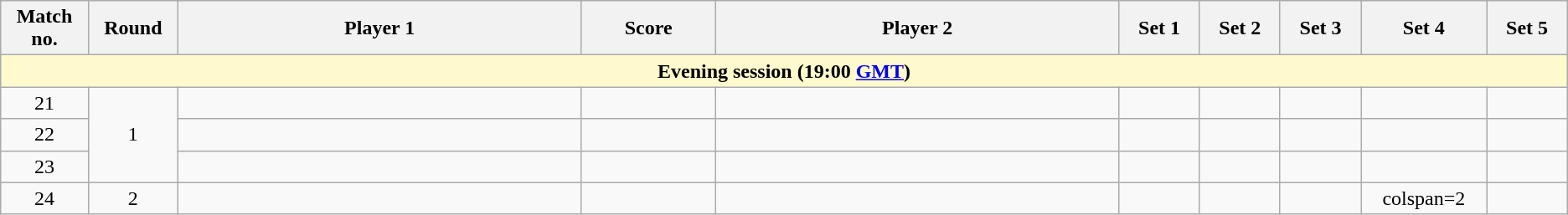<table class="wikitable">
<tr>
<th width="2%">Match no.</th>
<th width="2%">Round</th>
<th width="15%">Player 1</th>
<th width="5%">Score</th>
<th width="15%">Player 2</th>
<th width="3%">Set 1</th>
<th width="3%">Set 2</th>
<th width="3%">Set 3</th>
<th width="3%">Set 4</th>
<th width="3%">Set 5</th>
</tr>
<tr>
<td colspan="10" style="text-align:center; background-color:#FFFACD"><strong>Evening session (19:00 <a href='#'>GMT</a>)</strong></td>
</tr>
<tr style=text-align:center;">
<td>21</td>
<td rowspan=3>1</td>
<td></td>
<td></td>
<td></td>
<td></td>
<td></td>
<td></td>
<td></td>
<td></td>
</tr>
<tr style=text-align:center;">
<td>22</td>
<td></td>
<td></td>
<td></td>
<td></td>
<td></td>
<td></td>
<td></td>
<td></td>
</tr>
<tr style=text-align:center;">
<td>23</td>
<td></td>
<td></td>
<td></td>
<td></td>
<td></td>
<td></td>
<td></td>
<td></td>
</tr>
<tr style=text-align:center;">
<td>24</td>
<td>2</td>
<td></td>
<td></td>
<td></td>
<td></td>
<td></td>
<td></td>
<td>colspan=2</td>
</tr>
</table>
